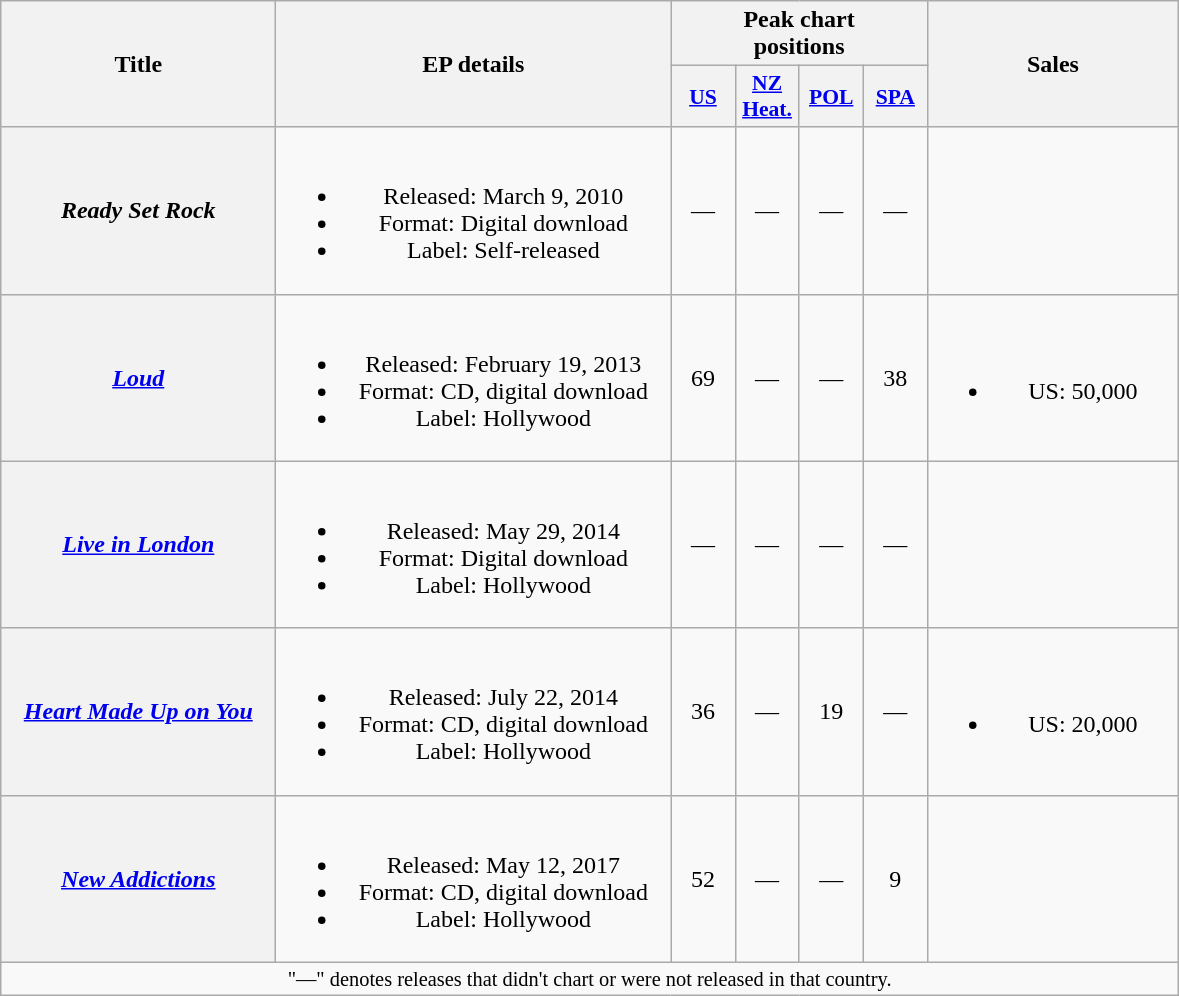<table class="wikitable plainrowheaders" style="text-align:center;" border="1">
<tr>
<th scope="col" rowspan="2" style="width:11em;">Title</th>
<th scope="col" rowspan="2" style="width:16em;">EP details</th>
<th scope="col" colspan="4">Peak chart<br>positions</th>
<th scope="col" rowspan="2" style="width:10em;">Sales</th>
</tr>
<tr>
<th scope="col" style="width:2.5em;font-size:90%;"><a href='#'>US</a><br></th>
<th scope="col" style="width:2.5em;font-size:90%;"><a href='#'>NZ<br>Heat.</a><br></th>
<th scope="col" style="width:2.5em;font-size:90%;"><a href='#'>POL</a><br></th>
<th scope="col" style="width:2.5em;font-size:90%;"><a href='#'>SPA</a><br></th>
</tr>
<tr>
<th scope="row"><em>Ready Set Rock</em></th>
<td><br><ul><li>Released: March 9, 2010</li><li>Format: Digital download</li><li>Label: Self-released</li></ul></td>
<td>—</td>
<td>—</td>
<td>—</td>
<td>—</td>
<td></td>
</tr>
<tr>
<th scope="row"><em><a href='#'>Loud</a></em></th>
<td><br><ul><li>Released: February 19, 2013</li><li>Format: CD, digital download</li><li>Label: Hollywood</li></ul></td>
<td>69</td>
<td>—</td>
<td>—</td>
<td>38</td>
<td><br><ul><li>US: 50,000</li></ul></td>
</tr>
<tr>
<th scope="row"><em><a href='#'>Live in London</a></em></th>
<td><br><ul><li>Released: May 29, 2014</li><li>Format: Digital download</li><li>Label: Hollywood</li></ul></td>
<td>—</td>
<td>—</td>
<td>—</td>
<td>—</td>
<td></td>
</tr>
<tr>
<th scope="row"><em><a href='#'>Heart Made Up on You</a></em></th>
<td><br><ul><li>Released: July 22, 2014</li><li>Format: CD, digital download</li><li>Label: Hollywood</li></ul></td>
<td>36</td>
<td>—</td>
<td>19</td>
<td>—</td>
<td><br><ul><li>US: 20,000</li></ul></td>
</tr>
<tr>
<th scope="row"><em><a href='#'>New Addictions</a></em></th>
<td><br><ul><li>Released: May 12, 2017</li><li>Format: CD, digital download</li><li>Label: Hollywood</li></ul></td>
<td>52</td>
<td>—</td>
<td>—</td>
<td>9</td>
<td></td>
</tr>
<tr>
<td align="center" colspan="15" style="font-size:85%">"—" denotes releases that didn't chart or were not released in that country.</td>
</tr>
</table>
